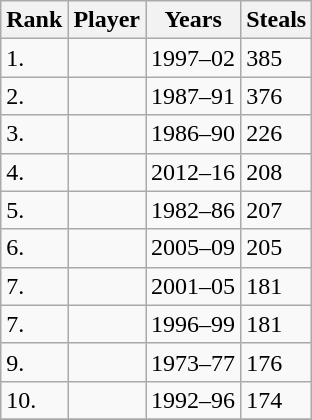<table class="wikitable sortable">
<tr>
<th>Rank</th>
<th>Player</th>
<th>Years</th>
<th>Steals</th>
</tr>
<tr>
<td>1.</td>
<td></td>
<td>1997–02</td>
<td>385</td>
</tr>
<tr>
<td>2.</td>
<td></td>
<td>1987–91</td>
<td>376</td>
</tr>
<tr>
<td>3.</td>
<td></td>
<td>1986–90</td>
<td>226</td>
</tr>
<tr>
<td>4.</td>
<td></td>
<td>2012–16</td>
<td>208</td>
</tr>
<tr>
<td>5.</td>
<td></td>
<td>1982–86</td>
<td>207</td>
</tr>
<tr>
<td>6.</td>
<td></td>
<td>2005–09</td>
<td>205</td>
</tr>
<tr>
<td>7.</td>
<td></td>
<td>2001–05</td>
<td>181</td>
</tr>
<tr>
<td>7.</td>
<td></td>
<td>1996–99</td>
<td>181</td>
</tr>
<tr>
<td>9.</td>
<td></td>
<td>1973–77</td>
<td>176</td>
</tr>
<tr>
<td>10.</td>
<td></td>
<td>1992–96</td>
<td>174</td>
</tr>
<tr>
</tr>
</table>
